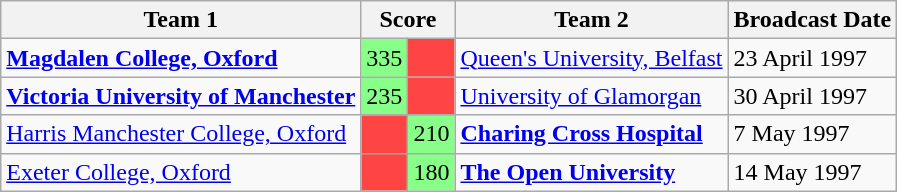<table class="wikitable" border="1">
<tr>
<th>Team 1</th>
<th colspan=2>Score</th>
<th>Team 2</th>
<th>Broadcast Date</th>
</tr>
<tr>
<td><strong><a href='#'>Magdalen College, Oxford</a></strong></td>
<td style="background:#88ff88">335</td>
<td style="background:#ff4444"></td>
<td><a href='#'>Queen's University, Belfast</a></td>
<td>23 April 1997</td>
</tr>
<tr>
<td><strong><a href='#'>Victoria University of Manchester</a></strong></td>
<td style="background:#88ff88">235</td>
<td style="background:#ff4444"></td>
<td><a href='#'>University of Glamorgan</a></td>
<td>30 April 1997</td>
</tr>
<tr>
<td><a href='#'>Harris Manchester College, Oxford</a></td>
<td style="background:#ff4444"></td>
<td style="background:#88ff88">210</td>
<td><strong><a href='#'>Charing Cross Hospital</a></strong></td>
<td>7 May 1997</td>
</tr>
<tr>
<td><a href='#'>Exeter College, Oxford</a></td>
<td style="background:#ff4444"></td>
<td style="background:#88ff88">180</td>
<td><strong><a href='#'>The Open University</a></strong></td>
<td>14 May 1997</td>
</tr>
</table>
